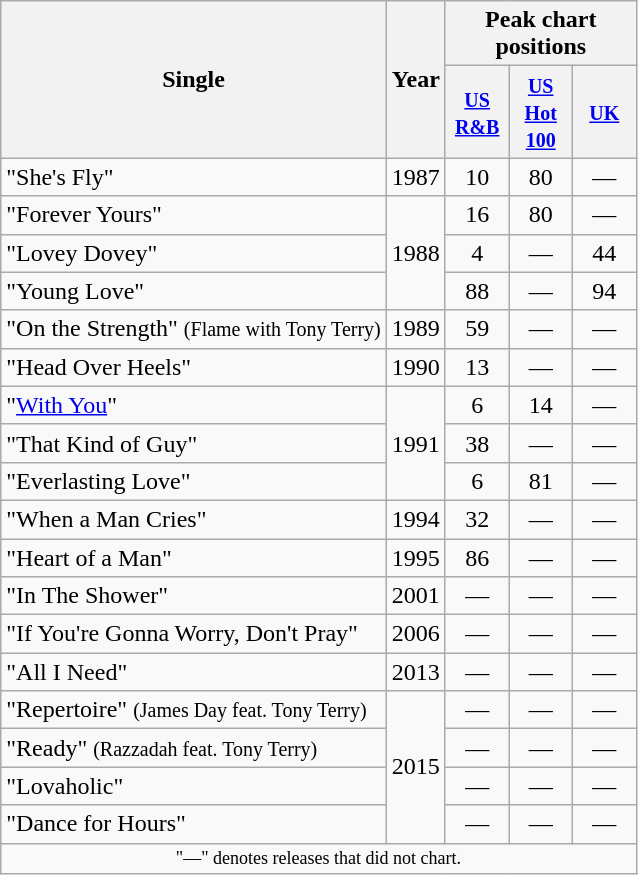<table class="wikitable">
<tr>
<th rowspan="2">Single</th>
<th rowspan="2">Year</th>
<th colspan="3">Peak chart positions</th>
</tr>
<tr>
<th width="35"><small><a href='#'>US R&B</a><br></small></th>
<th width="35"><small><a href='#'>US Hot 100</a><br></small></th>
<th width="35"><small><a href='#'>UK</a><br></small></th>
</tr>
<tr>
<td>"She's Fly"</td>
<td align=center>1987</td>
<td align=center>10</td>
<td align=center>80</td>
<td align=center>—</td>
</tr>
<tr>
<td>"Forever Yours"</td>
<td align=center rowspan="3">1988</td>
<td align=center>16</td>
<td align=center>80</td>
<td align=center>—</td>
</tr>
<tr>
<td>"Lovey Dovey"</td>
<td align=center>4</td>
<td align=center>—</td>
<td align=center>44</td>
</tr>
<tr>
<td>"Young Love"</td>
<td align=center>88</td>
<td align=center>—</td>
<td align=center>94</td>
</tr>
<tr>
<td>"On the Strength" <small>(Flame with Tony Terry)</small></td>
<td align=center>1989</td>
<td align=center>59</td>
<td align=center>—</td>
<td align=center>—</td>
</tr>
<tr>
<td>"Head Over Heels"</td>
<td align=center>1990</td>
<td align=center>13</td>
<td align=center>—</td>
<td align=center>—</td>
</tr>
<tr>
<td>"<a href='#'>With You</a>"</td>
<td align=center rowspan="3">1991</td>
<td align=center>6</td>
<td align=center>14</td>
<td align=center>—</td>
</tr>
<tr>
<td>"That Kind of Guy"</td>
<td align=center>38</td>
<td align=center>—</td>
<td align=center>—</td>
</tr>
<tr>
<td>"Everlasting Love"</td>
<td align=center>6</td>
<td align=center>81</td>
<td align=center>—</td>
</tr>
<tr>
<td>"When a Man Cries"</td>
<td align=center>1994</td>
<td align=center>32</td>
<td align=center>—</td>
<td align=center>—</td>
</tr>
<tr>
<td>"Heart of a Man"</td>
<td align=center>1995</td>
<td align=center>86</td>
<td align=center>—</td>
<td align=center>—</td>
</tr>
<tr>
<td>"In The Shower"</td>
<td align=center>2001</td>
<td align=center>—</td>
<td align=center>—</td>
<td align=center>—</td>
</tr>
<tr>
<td>"If You're Gonna Worry, Don't Pray"</td>
<td align=center>2006</td>
<td align=center>—</td>
<td align=center>—</td>
<td align=center>—</td>
</tr>
<tr>
<td>"All I Need"</td>
<td align=center>2013</td>
<td align=center>—</td>
<td align=center>—</td>
<td align=center>—</td>
</tr>
<tr>
<td>"Repertoire" <small>(James Day feat. Tony Terry)</small></td>
<td align=center rowspan="4">2015</td>
<td align=center>—</td>
<td align=center>—</td>
<td align=center>—</td>
</tr>
<tr>
<td>"Ready" <small>(Razzadah feat. Tony Terry)</small></td>
<td align=center>—</td>
<td align=center>—</td>
<td align=center>—</td>
</tr>
<tr>
<td>"Lovaholic"</td>
<td align=center>—</td>
<td align=center>—</td>
<td align=center>—</td>
</tr>
<tr>
<td>"Dance for Hours"</td>
<td align=center>—</td>
<td align=center>—</td>
<td align=center>—</td>
</tr>
<tr>
<td colspan="8" style="text-align:center; font-size:9pt;">"—" denotes releases that did not chart.</td>
</tr>
</table>
